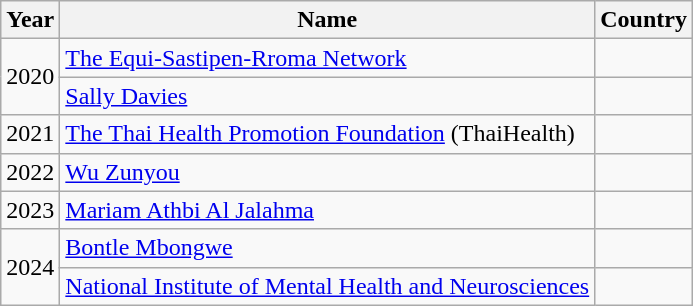<table class="wikitable plainrowheaders sortable">
<tr>
<th>Year</th>
<th>Name</th>
<th>Country</th>
</tr>
<tr>
<td rowspan="2">2020</td>
<td><a href='#'>The Equi-Sastipen-Rroma Network</a></td>
<td></td>
</tr>
<tr>
<td><a href='#'>Sally Davies</a></td>
<td></td>
</tr>
<tr>
<td>2021</td>
<td><a href='#'>The Thai Health Promotion Foundation</a> (ThaiHealth)</td>
<td></td>
</tr>
<tr>
<td>2022</td>
<td><a href='#'>Wu Zunyou</a></td>
<td></td>
</tr>
<tr>
<td>2023</td>
<td><a href='#'>Mariam Athbi Al Jalahma</a></td>
<td></td>
</tr>
<tr>
<td rowspan="2">2024</td>
<td><a href='#'>Bontle Mbongwe</a></td>
<td></td>
</tr>
<tr>
<td><a href='#'>National Institute of Mental Health and Neurosciences</a></td>
<td></td>
</tr>
</table>
